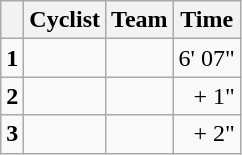<table class="wikitable">
<tr>
<th></th>
<th>Cyclist</th>
<th>Team</th>
<th>Time</th>
</tr>
<tr>
<td><strong>1</strong></td>
<td></td>
<td></td>
<td align=right>6' 07"</td>
</tr>
<tr>
<td><strong>2</strong></td>
<td></td>
<td></td>
<td align=right>+ 1"</td>
</tr>
<tr>
<td><strong>3</strong></td>
<td></td>
<td></td>
<td align=right>+ 2"</td>
</tr>
</table>
